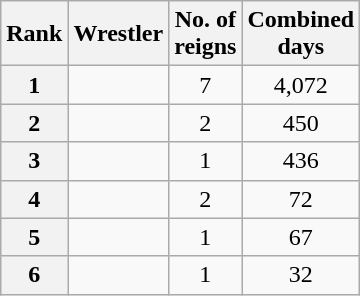<table class="wikitable sortable" style="text-align: center">
<tr>
<th>Rank</th>
<th>Wrestler</th>
<th>No. of<br>reigns</th>
<th>Combined<br>days</th>
</tr>
<tr>
<th>1</th>
<td></td>
<td>7</td>
<td>4,072</td>
</tr>
<tr>
<th>2</th>
<td></td>
<td>2</td>
<td>450</td>
</tr>
<tr>
<th>3</th>
<td></td>
<td>1</td>
<td>436</td>
</tr>
<tr>
<th>4</th>
<td></td>
<td>2</td>
<td>72</td>
</tr>
<tr>
<th>5</th>
<td></td>
<td>1</td>
<td>67</td>
</tr>
<tr>
<th>6</th>
<td></td>
<td>1</td>
<td>32</td>
</tr>
</table>
